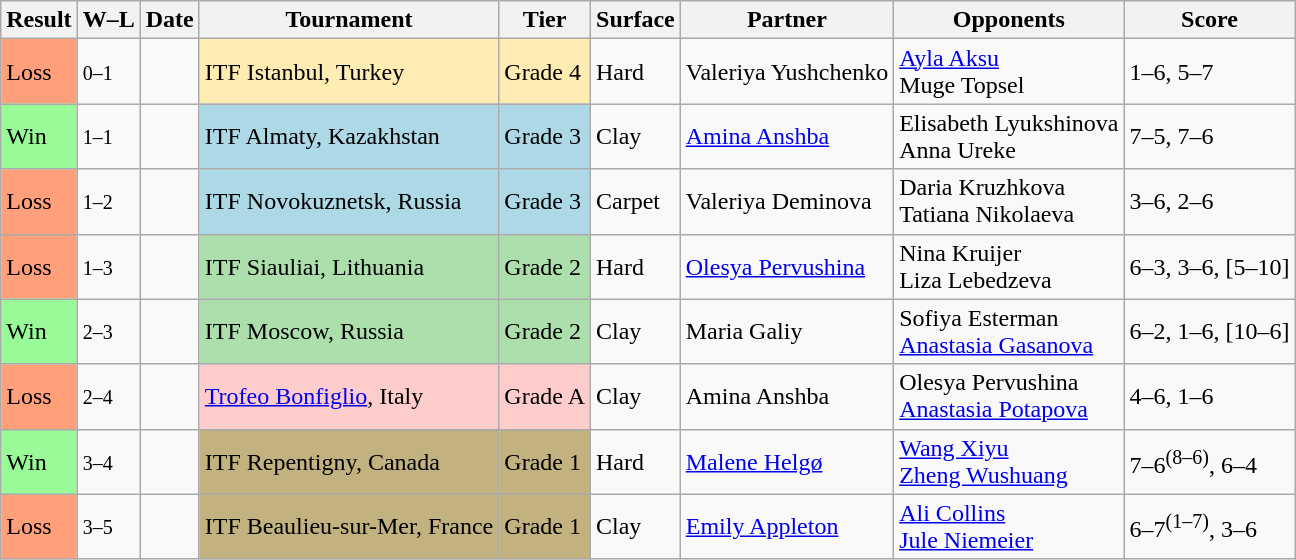<table class="sortable wikitable">
<tr>
<th>Result</th>
<th class="unsortable">W–L</th>
<th>Date</th>
<th>Tournament</th>
<th>Tier</th>
<th>Surface</th>
<th>Partner</th>
<th>Opponents</th>
<th class="unsortable">Score</th>
</tr>
<tr>
<td style="background:#ffa07a;">Loss</td>
<td><small>0–1</small></td>
<td></td>
<td style="background:#ffecb2;">ITF Istanbul, Turkey</td>
<td style="background:#ffecb2;">Grade 4</td>
<td>Hard</td>
<td> Valeriya Yushchenko</td>
<td> <a href='#'>Ayla Aksu</a> <br>  Muge Topsel</td>
<td>1–6, 5–7</td>
</tr>
<tr>
<td style="background:#98fb98;">Win</td>
<td><small>1–1</small></td>
<td></td>
<td style="background:lightblue;">ITF Almaty, Kazakhstan</td>
<td style="background:lightblue;">Grade 3</td>
<td>Clay</td>
<td> <a href='#'>Amina Anshba</a></td>
<td> Elisabeth Lyukshinova <br>  Anna Ureke</td>
<td>7–5, 7–6</td>
</tr>
<tr>
<td style="background:#ffa07a;">Loss</td>
<td><small>1–2</small></td>
<td></td>
<td style="background:lightblue;">ITF Novokuznetsk, Russia</td>
<td style="background:lightblue;">Grade 3</td>
<td>Carpet</td>
<td> Valeriya Deminova</td>
<td> Daria Kruzhkova <br>  Tatiana Nikolaeva</td>
<td>3–6, 2–6</td>
</tr>
<tr>
<td style="background:#ffa07a;">Loss</td>
<td><small>1–3</small></td>
<td></td>
<td style="background:#addfad;">ITF Siauliai, Lithuania</td>
<td style="background:#addfad;">Grade 2</td>
<td>Hard</td>
<td> <a href='#'>Olesya Pervushina</a></td>
<td> Nina Kruijer <br>  Liza Lebedzeva</td>
<td>6–3, 3–6, [5–10]</td>
</tr>
<tr>
<td style="background:#98fb98;">Win</td>
<td><small>2–3</small></td>
<td></td>
<td style="background:#addfad;">ITF Moscow, Russia</td>
<td style="background:#addfad;">Grade 2</td>
<td>Clay</td>
<td> Maria Galiy</td>
<td> Sofiya Esterman <br>  <a href='#'>Anastasia Gasanova</a></td>
<td>6–2, 1–6, [10–6]</td>
</tr>
<tr>
<td style="background:#ffa07a;">Loss</td>
<td><small>2–4</small></td>
<td></td>
<td style="background:#ffcccc;"><a href='#'>Trofeo Bonfiglio</a>, Italy</td>
<td style="background:#ffcccc;">Grade A</td>
<td>Clay</td>
<td> Amina Anshba</td>
<td> Olesya Pervushina <br>  <a href='#'>Anastasia Potapova</a></td>
<td>4–6, 1–6</td>
</tr>
<tr>
<td style="background:#98fb98;">Win</td>
<td><small>3–4</small></td>
<td></td>
<td style="background:#c2b280;">ITF Repentigny, Canada</td>
<td style="background:#c2b280;">Grade 1</td>
<td>Hard</td>
<td> <a href='#'>Malene Helgø</a></td>
<td> <a href='#'>Wang Xiyu</a> <br>  <a href='#'>Zheng Wushuang</a></td>
<td>7–6<sup>(8–6)</sup>, 6–4</td>
</tr>
<tr>
<td style="background:#ffa07a;">Loss</td>
<td><small>3–5</small></td>
<td></td>
<td style="background:#c2b280;">ITF Beaulieu-sur-Mer, France</td>
<td style="background:#c2b280;">Grade 1</td>
<td>Clay</td>
<td> <a href='#'>Emily Appleton</a></td>
<td> <a href='#'>Ali Collins</a> <br>  <a href='#'>Jule Niemeier</a></td>
<td>6–7<sup>(1–7)</sup>, 3–6</td>
</tr>
</table>
